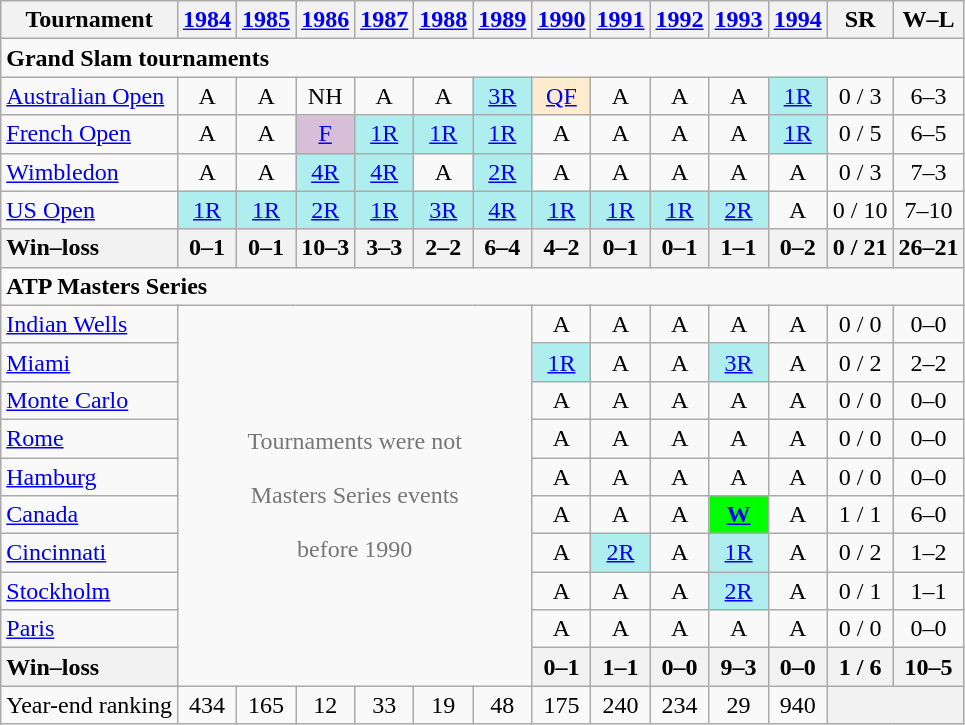<table class=wikitable style=text-align:center>
<tr>
<th>Tournament</th>
<th><a href='#'>1984</a></th>
<th><a href='#'>1985</a></th>
<th><a href='#'>1986</a></th>
<th><a href='#'>1987</a></th>
<th><a href='#'>1988</a></th>
<th><a href='#'>1989</a></th>
<th><a href='#'>1990</a></th>
<th><a href='#'>1991</a></th>
<th><a href='#'>1992</a></th>
<th><a href='#'>1993</a></th>
<th><a href='#'>1994</a></th>
<th>SR</th>
<th>W–L</th>
</tr>
<tr>
<td colspan=14 align=left><strong>Grand Slam tournaments</strong></td>
</tr>
<tr>
<td align=left><a href='#'>Australian Open</a></td>
<td>A</td>
<td>A</td>
<td>NH</td>
<td>A</td>
<td>A</td>
<td bgcolor=afeeee><a href='#'>3R</a></td>
<td bgcolor=ffebcd><a href='#'>QF</a></td>
<td>A</td>
<td>A</td>
<td>A</td>
<td bgcolor=afeeee><a href='#'>1R</a></td>
<td>0 / 3</td>
<td>6–3</td>
</tr>
<tr>
<td align=left><a href='#'>French Open</a></td>
<td>A</td>
<td>A</td>
<td bgcolor=thistle><a href='#'>F</a></td>
<td bgcolor=afeeee><a href='#'>1R</a></td>
<td bgcolor=afeeee><a href='#'>1R</a></td>
<td bgcolor=afeeee><a href='#'>1R</a></td>
<td>A</td>
<td>A</td>
<td>A</td>
<td>A</td>
<td bgcolor=afeeee><a href='#'>1R</a></td>
<td>0 / 5</td>
<td>6–5</td>
</tr>
<tr>
<td align=left><a href='#'>Wimbledon</a></td>
<td>A</td>
<td>A</td>
<td bgcolor=afeeee><a href='#'>4R</a></td>
<td bgcolor=afeeee><a href='#'>4R</a></td>
<td>A</td>
<td bgcolor=afeeee><a href='#'>2R</a></td>
<td>A</td>
<td>A</td>
<td>A</td>
<td>A</td>
<td>A</td>
<td>0 / 3</td>
<td>7–3</td>
</tr>
<tr>
<td align=left><a href='#'>US Open</a></td>
<td bgcolor=afeeee><a href='#'>1R</a></td>
<td bgcolor=afeeee><a href='#'>1R</a></td>
<td bgcolor=afeeee><a href='#'>2R</a></td>
<td bgcolor=afeeee><a href='#'>1R</a></td>
<td bgcolor=afeeee><a href='#'>3R</a></td>
<td bgcolor=afeeee><a href='#'>4R</a></td>
<td bgcolor=afeeee><a href='#'>1R</a></td>
<td bgcolor=afeeee><a href='#'>1R</a></td>
<td bgcolor=afeeee><a href='#'>1R</a></td>
<td bgcolor=afeeee><a href='#'>2R</a></td>
<td>A</td>
<td>0 / 10</td>
<td>7–10</td>
</tr>
<tr>
<th style=text-align:left>Win–loss</th>
<th>0–1</th>
<th>0–1</th>
<th>10–3</th>
<th>3–3</th>
<th>2–2</th>
<th>6–4</th>
<th>4–2</th>
<th>0–1</th>
<th>0–1</th>
<th>1–1</th>
<th>0–2</th>
<th>0 / 21</th>
<th>26–21</th>
</tr>
<tr>
<td colspan=14 align=left><strong>ATP Masters Series</strong></td>
</tr>
<tr>
<td align=left><a href='#'>Indian Wells</a></td>
<td colspan=6 rowspan=10 style=color:#767676>Tournaments were not<br><br>Masters Series events<br><br>before 1990</td>
<td>A</td>
<td>A</td>
<td>A</td>
<td>A</td>
<td>A</td>
<td>0 / 0</td>
<td>0–0</td>
</tr>
<tr>
<td align=left><a href='#'>Miami</a></td>
<td bgcolor=afeeee><a href='#'>1R</a></td>
<td>A</td>
<td>A</td>
<td bgcolor=afeeee><a href='#'>3R</a></td>
<td>A</td>
<td>0 / 2</td>
<td>2–2</td>
</tr>
<tr>
<td align=left><a href='#'>Monte Carlo</a></td>
<td>A</td>
<td>A</td>
<td>A</td>
<td>A</td>
<td>A</td>
<td>0 / 0</td>
<td>0–0</td>
</tr>
<tr>
<td align=left><a href='#'>Rome</a></td>
<td>A</td>
<td>A</td>
<td>A</td>
<td>A</td>
<td>A</td>
<td>0 / 0</td>
<td>0–0</td>
</tr>
<tr>
<td align=left><a href='#'>Hamburg</a></td>
<td>A</td>
<td>A</td>
<td>A</td>
<td>A</td>
<td>A</td>
<td>0 / 0</td>
<td>0–0</td>
</tr>
<tr>
<td align=left><a href='#'>Canada</a></td>
<td>A</td>
<td>A</td>
<td>A</td>
<td bgcolor=lime><strong><a href='#'>W</a></strong></td>
<td>A</td>
<td>1 / 1</td>
<td>6–0</td>
</tr>
<tr>
<td align=left><a href='#'>Cincinnati</a></td>
<td>A</td>
<td bgcolor=afeeee><a href='#'>2R</a></td>
<td>A</td>
<td bgcolor=afeeee><a href='#'>1R</a></td>
<td>A</td>
<td>0 / 2</td>
<td>1–2</td>
</tr>
<tr>
<td align=left><a href='#'>Stockholm</a></td>
<td>A</td>
<td>A</td>
<td>A</td>
<td bgcolor=afeeee><a href='#'>2R</a></td>
<td>A</td>
<td>0 / 1</td>
<td>1–1</td>
</tr>
<tr>
<td align=left><a href='#'>Paris</a></td>
<td>A</td>
<td>A</td>
<td>A</td>
<td>A</td>
<td>A</td>
<td>0 / 0</td>
<td>0–0</td>
</tr>
<tr>
<th style=text-align:left>Win–loss</th>
<th>0–1</th>
<th>1–1</th>
<th>0–0</th>
<th>9–3</th>
<th>0–0</th>
<th>1 / 6</th>
<th>10–5</th>
</tr>
<tr>
<td align=left>Year-end ranking</td>
<td>434</td>
<td>165</td>
<td>12</td>
<td>33</td>
<td>19</td>
<td>48</td>
<td>175</td>
<td>240</td>
<td>234</td>
<td>29</td>
<td>940</td>
<th colspan=2></th>
</tr>
</table>
